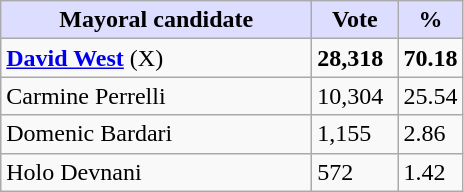<table class="wikitable">
<tr>
<th style="background:#ddf; width:200px;">Mayoral candidate</th>
<th style="background:#ddf; width:50px;">Vote</th>
<th style="background:#ddf; width:30px;">%</th>
</tr>
<tr>
<td><strong><a href='#'>David West</a></strong> (X)</td>
<td><strong>28,318</strong></td>
<td><strong>70.18</strong></td>
</tr>
<tr>
<td>Carmine Perrelli</td>
<td>10,304</td>
<td>25.54</td>
</tr>
<tr>
<td>Domenic Bardari</td>
<td>1,155</td>
<td>2.86</td>
</tr>
<tr>
<td>Holo Devnani</td>
<td>572</td>
<td>1.42</td>
</tr>
</table>
